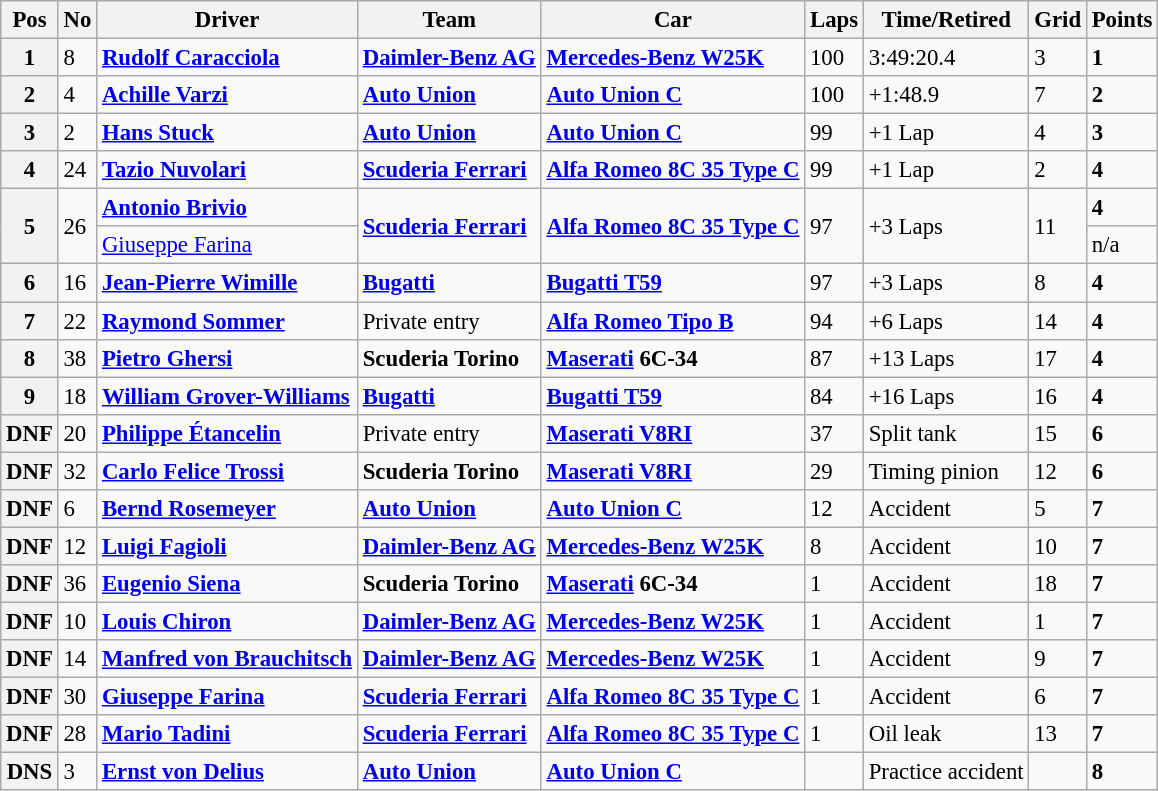<table class="wikitable" style="font-size: 95%;">
<tr>
<th>Pos</th>
<th>No</th>
<th>Driver</th>
<th>Team</th>
<th>Car</th>
<th>Laps</th>
<th>Time/Retired</th>
<th>Grid</th>
<th>Points</th>
</tr>
<tr>
<th>1</th>
<td>8</td>
<td> <strong><a href='#'>Rudolf Caracciola</a></strong></td>
<td><strong><a href='#'>Daimler-Benz AG</a></strong></td>
<td><strong><a href='#'>Mercedes-Benz W25K</a></strong></td>
<td>100</td>
<td>3:49:20.4</td>
<td>3</td>
<td><strong>1</strong></td>
</tr>
<tr>
<th>2</th>
<td>4</td>
<td> <strong><a href='#'>Achille Varzi</a></strong></td>
<td><strong><a href='#'>Auto Union</a></strong></td>
<td><strong><a href='#'>Auto Union C</a></strong></td>
<td>100</td>
<td>+1:48.9</td>
<td>7</td>
<td><strong>2</strong></td>
</tr>
<tr>
<th>3</th>
<td>2</td>
<td> <strong><a href='#'>Hans Stuck</a></strong></td>
<td><strong><a href='#'>Auto Union</a></strong></td>
<td><strong><a href='#'>Auto Union C</a></strong></td>
<td>99</td>
<td>+1 Lap</td>
<td>4</td>
<td><strong>3</strong></td>
</tr>
<tr>
<th>4</th>
<td>24</td>
<td> <strong><a href='#'>Tazio Nuvolari</a></strong></td>
<td><strong><a href='#'>Scuderia Ferrari</a></strong></td>
<td><strong><a href='#'>Alfa Romeo 8C 35 Type C</a></strong></td>
<td>99</td>
<td>+1 Lap</td>
<td>2</td>
<td><strong>4</strong></td>
</tr>
<tr>
<th rowspan=2>5</th>
<td rowspan=2>26</td>
<td> <strong><a href='#'>Antonio Brivio</a></strong></td>
<td rowspan=2><strong><a href='#'>Scuderia Ferrari</a></strong></td>
<td rowspan=2><strong><a href='#'>Alfa Romeo 8C 35 Type C</a></strong></td>
<td rowspan=2>97</td>
<td rowspan=2>+3 Laps</td>
<td rowspan=2>11</td>
<td><strong>4</strong></td>
</tr>
<tr>
<td> <a href='#'>Giuseppe Farina</a></td>
<td>n/a</td>
</tr>
<tr>
<th>6</th>
<td>16</td>
<td> <strong><a href='#'>Jean-Pierre Wimille</a></strong></td>
<td><strong><a href='#'>Bugatti</a></strong></td>
<td><strong><a href='#'>Bugatti T59</a></strong></td>
<td>97</td>
<td>+3 Laps</td>
<td>8</td>
<td><strong>4</strong></td>
</tr>
<tr>
<th>7</th>
<td>22</td>
<td> <strong><a href='#'>Raymond Sommer</a></strong></td>
<td>Private entry</td>
<td><strong><a href='#'>Alfa Romeo Tipo B</a></strong></td>
<td>94</td>
<td>+6 Laps</td>
<td>14</td>
<td><strong>4</strong></td>
</tr>
<tr>
<th>8</th>
<td>38</td>
<td> <strong><a href='#'>Pietro Ghersi</a></strong></td>
<td><strong>Scuderia Torino</strong></td>
<td><strong><a href='#'>Maserati</a> 6C-34</strong></td>
<td>87</td>
<td>+13 Laps</td>
<td>17</td>
<td><strong>4</strong></td>
</tr>
<tr>
<th>9</th>
<td>18</td>
<td> <strong><a href='#'>William Grover-Williams</a></strong></td>
<td><strong><a href='#'>Bugatti</a></strong></td>
<td><strong><a href='#'>Bugatti T59</a></strong></td>
<td>84</td>
<td>+16 Laps</td>
<td>16</td>
<td><strong>4</strong></td>
</tr>
<tr>
<th>DNF</th>
<td>20</td>
<td> <strong><a href='#'>Philippe Étancelin</a></strong></td>
<td>Private entry</td>
<td><strong><a href='#'>Maserati V8RI</a></strong></td>
<td>37</td>
<td>Split tank</td>
<td>15</td>
<td><strong>6</strong></td>
</tr>
<tr>
<th>DNF</th>
<td>32</td>
<td> <strong><a href='#'>Carlo Felice Trossi</a></strong></td>
<td><strong>Scuderia Torino</strong></td>
<td><strong><a href='#'>Maserati V8RI</a></strong></td>
<td>29</td>
<td>Timing pinion</td>
<td>12</td>
<td><strong>6</strong></td>
</tr>
<tr>
<th>DNF</th>
<td>6</td>
<td> <strong><a href='#'>Bernd Rosemeyer</a></strong></td>
<td><strong><a href='#'>Auto Union</a></strong></td>
<td><strong><a href='#'>Auto Union C</a></strong></td>
<td>12</td>
<td>Accident</td>
<td>5</td>
<td><strong>7</strong></td>
</tr>
<tr>
<th>DNF</th>
<td>12</td>
<td> <strong><a href='#'>Luigi Fagioli</a></strong></td>
<td><strong><a href='#'>Daimler-Benz AG</a></strong></td>
<td><strong><a href='#'>Mercedes-Benz W25K</a></strong></td>
<td>8</td>
<td>Accident</td>
<td>10</td>
<td><strong>7</strong></td>
</tr>
<tr>
<th>DNF</th>
<td>36</td>
<td> <strong><a href='#'>Eugenio Siena</a></strong></td>
<td><strong>Scuderia Torino</strong></td>
<td><strong><a href='#'>Maserati</a> 6C-34</strong></td>
<td>1</td>
<td>Accident</td>
<td>18</td>
<td><strong>7</strong></td>
</tr>
<tr>
<th>DNF</th>
<td>10</td>
<td> <strong><a href='#'>Louis Chiron</a></strong></td>
<td><strong><a href='#'>Daimler-Benz AG</a></strong></td>
<td><strong><a href='#'>Mercedes-Benz W25K</a></strong></td>
<td>1</td>
<td>Accident</td>
<td>1</td>
<td><strong>7</strong></td>
</tr>
<tr>
<th>DNF</th>
<td>14</td>
<td> <strong><a href='#'>Manfred von Brauchitsch</a></strong></td>
<td><strong><a href='#'>Daimler-Benz AG</a></strong></td>
<td><strong><a href='#'>Mercedes-Benz W25K</a></strong></td>
<td>1</td>
<td>Accident</td>
<td>9</td>
<td><strong>7</strong></td>
</tr>
<tr>
<th>DNF</th>
<td>30</td>
<td> <strong><a href='#'>Giuseppe Farina</a></strong></td>
<td><strong><a href='#'>Scuderia Ferrari</a></strong></td>
<td><strong><a href='#'>Alfa Romeo 8C 35 Type C</a></strong></td>
<td>1</td>
<td>Accident</td>
<td>6</td>
<td><strong>7</strong></td>
</tr>
<tr>
<th>DNF</th>
<td>28</td>
<td> <strong><a href='#'>Mario Tadini</a></strong></td>
<td><strong><a href='#'>Scuderia Ferrari</a></strong></td>
<td><strong><a href='#'>Alfa Romeo 8C 35 Type C</a></strong></td>
<td>1</td>
<td>Oil leak</td>
<td>13</td>
<td><strong>7</strong></td>
</tr>
<tr>
<th>DNS</th>
<td>3</td>
<td> <strong><a href='#'>Ernst von Delius</a></strong></td>
<td><strong><a href='#'>Auto Union</a></strong></td>
<td><strong><a href='#'>Auto Union C</a></strong></td>
<td></td>
<td>Practice accident</td>
<td></td>
<td><strong>8</strong></td>
</tr>
</table>
